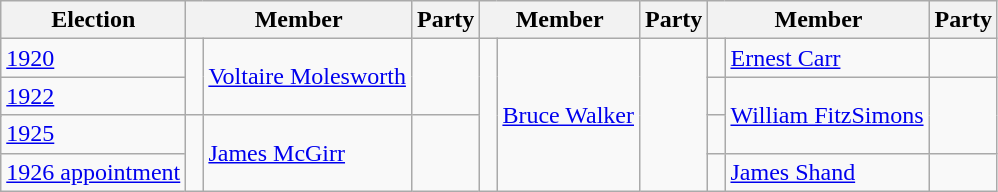<table class="wikitable">
<tr>
<th>Election</th>
<th colspan="2">Member</th>
<th>Party</th>
<th colspan="2">Member</th>
<th>Party</th>
<th colspan="2">Member</th>
<th>Party</th>
</tr>
<tr>
<td><a href='#'>1920</a></td>
<td rowspan="2" > </td>
<td rowspan="2"><a href='#'>Voltaire Molesworth</a></td>
<td rowspan="2"></td>
<td rowspan="5" > </td>
<td rowspan="5"><a href='#'>Bruce Walker</a></td>
<td rowspan="5"></td>
<td> </td>
<td><a href='#'>Ernest Carr</a></td>
<td></td>
</tr>
<tr>
<td rowspan="2"><a href='#'>1922</a></td>
<td> </td>
<td rowspan="3"><a href='#'>William FitzSimons</a></td>
<td rowspan="3"></td>
</tr>
<tr>
<td rowspan="3" > </td>
<td rowspan="3"><a href='#'>James McGirr</a></td>
<td rowspan="3"></td>
<td rowspan="2" > </td>
</tr>
<tr>
<td><a href='#'>1925</a></td>
</tr>
<tr>
<td><a href='#'>1926 appointment</a></td>
<td> </td>
<td><a href='#'>James Shand</a></td>
<td></td>
</tr>
</table>
